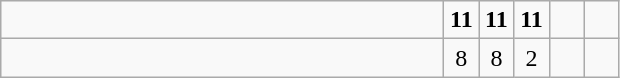<table class="wikitable">
<tr>
<td style="width:18em"><strong></strong></td>
<td align=center style="width:1em"><strong>11</strong></td>
<td align=center style="width:1em"><strong>11</strong></td>
<td align=center style="width:1em"><strong>11</strong></td>
<td align=center style="width:1em"></td>
<td align=center style="width:1em"></td>
</tr>
<tr>
<td style="width:18em"></td>
<td align=center style="width:1em">8</td>
<td align=center style="width:1em">8</td>
<td align=center style="width:1em">2</td>
<td align=center style="width:1em"></td>
<td align=center style="width:1em"></td>
</tr>
</table>
